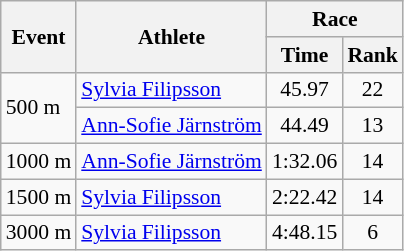<table class="wikitable" border="1" style="font-size:90%">
<tr>
<th rowspan=2>Event</th>
<th rowspan=2>Athlete</th>
<th colspan=2>Race</th>
</tr>
<tr>
<th>Time</th>
<th>Rank</th>
</tr>
<tr>
<td rowspan=2>500 m</td>
<td><a href='#'>Sylvia Filipsson</a></td>
<td align=center>45.97</td>
<td align=center>22</td>
</tr>
<tr>
<td><a href='#'>Ann-Sofie Järnström</a></td>
<td align=center>44.49</td>
<td align=center>13</td>
</tr>
<tr>
<td>1000 m</td>
<td><a href='#'>Ann-Sofie Järnström</a></td>
<td align=center>1:32.06</td>
<td align=center>14</td>
</tr>
<tr>
<td>1500 m</td>
<td><a href='#'>Sylvia Filipsson</a></td>
<td align=center>2:22.42</td>
<td align=center>14</td>
</tr>
<tr>
<td>3000 m</td>
<td><a href='#'>Sylvia Filipsson</a></td>
<td align=center>4:48.15</td>
<td align=center>6</td>
</tr>
</table>
